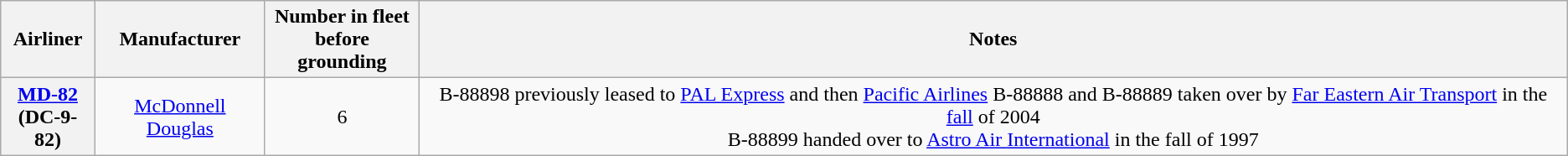<table class="wikitable">
<tr>
<th>Airliner</th>
<th>Manufacturer</th>
<th>Number in fleet<br>before grounding</th>
<th>Notes</th>
</tr>
<tr>
<th align="center"><a href='#'>MD-82</a><br>(DC-9-82)</th>
<td align="center"><a href='#'>McDonnell Douglas</a></td>
<td align="center">6</td>
<td align="center">B-88898 previously leased to <a href='#'>PAL Express</a> and then <a href='#'>Pacific Airlines</a> B-88888 and B-88889 taken over by <a href='#'>Far Eastern Air Transport</a> in the <a href='#'>fall</a> of 2004<br>B-88899 handed over to <a href='#'>Astro Air International</a> in the fall of 1997</td>
</tr>
</table>
